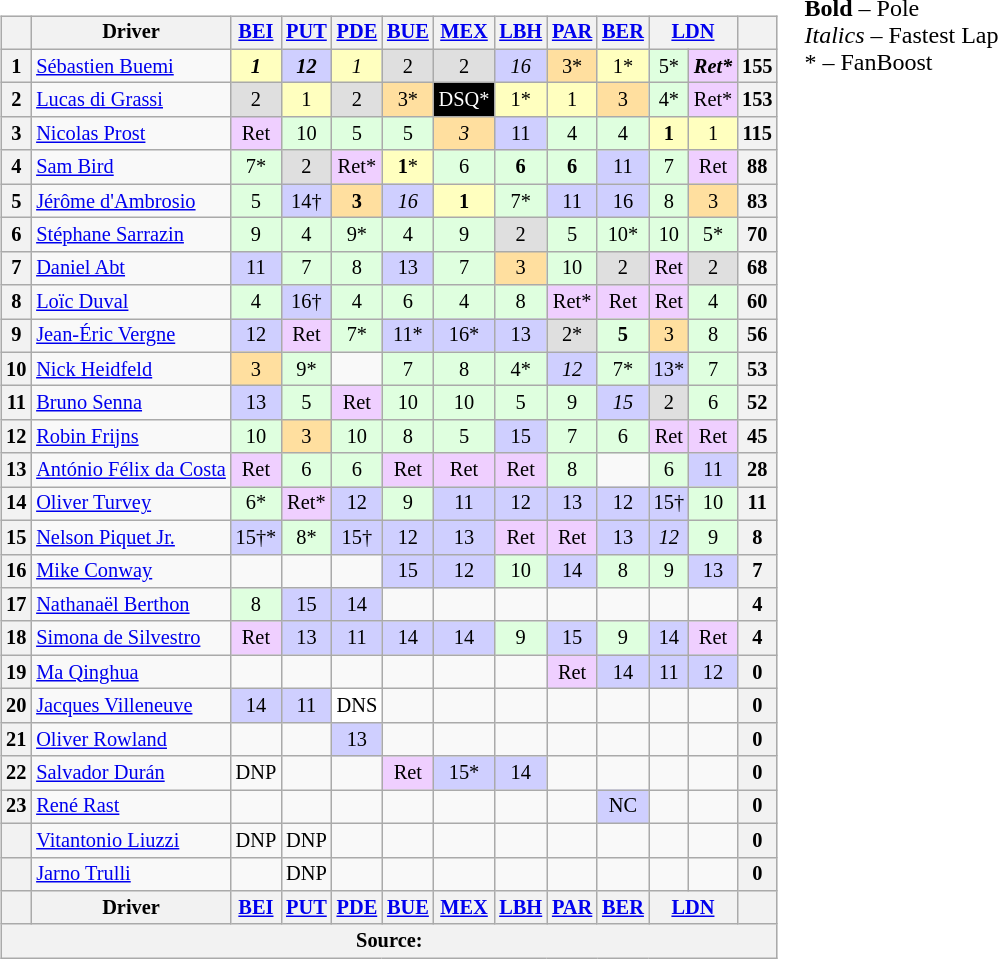<table>
<tr>
<td valign="top"><br><table class="wikitable" style="font-size: 85%; text-align: center;">
<tr valign="top">
<th valign="middle"></th>
<th valign="middle">Driver</th>
<th><a href='#'>BEI</a><br></th>
<th><a href='#'>PUT</a><br></th>
<th><a href='#'>PDE</a><br></th>
<th><a href='#'>BUE</a><br></th>
<th><a href='#'>MEX</a><br></th>
<th><a href='#'>LBH</a><br></th>
<th><a href='#'>PAR</a><br></th>
<th><a href='#'>BER</a><br></th>
<th colspan=2><a href='#'>LDN</a><br></th>
<th valign=middle></th>
</tr>
<tr>
<th>1</th>
<td align="left"> <a href='#'>Sébastien Buemi</a></td>
<td style="background:#ffffbf;"><strong><em>1</em></strong></td>
<td style="background:#cfcfff;"><strong><em>12</em></strong></td>
<td style="background:#ffffbf;"><em>1</em></td>
<td style="background:#dfdfdf;">2</td>
<td style="background:#dfdfdf;">2</td>
<td style="background:#cfcfff;"><em>16</em></td>
<td style="background:#ffdf9f;">3*</td>
<td style="background:#ffffbf;">1*</td>
<td style="background:#dfffdf;">5*</td>
<td style="background:#efcfff;"><strong><em>Ret*</em></strong></td>
<th>155</th>
</tr>
<tr>
<th>2</th>
<td align="left"> <a href='#'>Lucas di Grassi</a></td>
<td style="background:#dfdfdf;">2</td>
<td style="background:#ffffbf;">1</td>
<td style="background:#dfdfdf;">2</td>
<td style="background:#ffdf9f;">3*</td>
<td style="background:#000000; color:white;">DSQ*</td>
<td style="background:#ffffbf;">1*</td>
<td style="background:#ffffbf;">1</td>
<td style="background:#ffdf9f;">3</td>
<td style="background:#dfffdf;">4*</td>
<td style="background:#efcfff;">Ret*</td>
<th>153</th>
</tr>
<tr>
<th>3</th>
<td align="left"> <a href='#'>Nicolas Prost</a></td>
<td style="background:#efcfff;">Ret</td>
<td style="background:#dfffdf;">10</td>
<td style="background:#dfffdf;">5</td>
<td style="background:#dfffdf;">5</td>
<td style="background:#ffdf9f;"><em>3</em></td>
<td style="background:#cfcfff;">11</td>
<td style="background:#dfffdf;">4</td>
<td style="background:#dfffdf;">4</td>
<td style="background:#ffffbf;"><strong>1</strong></td>
<td style="background:#ffffbf;">1</td>
<th>115</th>
</tr>
<tr>
<th>4</th>
<td align="left"> <a href='#'>Sam Bird</a></td>
<td style="background:#dfffdf;">7*</td>
<td style="background:#dfdfdf;">2</td>
<td style="background:#efcfff;">Ret*</td>
<td style="background:#ffffbf;"><strong>1</strong>*</td>
<td style="background:#dfffdf;">6</td>
<td style="background:#dfffdf;"><strong>6</strong></td>
<td style="background:#dfffdf;"><strong>6</strong></td>
<td style="background:#cfcfff;">11</td>
<td style="background:#dfffdf;">7</td>
<td style="background:#efcfff;">Ret</td>
<th>88</th>
</tr>
<tr>
<th>5</th>
<td align="left"> <a href='#'>Jérôme d'Ambrosio</a></td>
<td style="background:#dfffdf;">5</td>
<td style="background:#cfcfff;">14†</td>
<td style="background:#ffdf9f;"><strong>3</strong></td>
<td style="background:#cfcfff;"><em>16</em></td>
<td style="background:#ffffbf;"><strong>1</strong></td>
<td style="background:#dfffdf;">7*</td>
<td style="background:#cfcfff;">11</td>
<td style="background:#cfcfff;">16</td>
<td style="background:#dfffdf;">8</td>
<td style="background:#ffdf9f;">3</td>
<th>83</th>
</tr>
<tr>
<th>6</th>
<td align="left"> <a href='#'>Stéphane Sarrazin</a></td>
<td style="background:#dfffdf;">9</td>
<td style="background:#dfffdf;">4</td>
<td style="background:#dfffdf;">9*</td>
<td style="background:#dfffdf;">4</td>
<td style="background:#dfffdf;">9</td>
<td style="background:#dfdfdf;">2</td>
<td style="background:#dfffdf;">5</td>
<td style="background:#dfffdf;">10*</td>
<td style="background:#dfffdf;">10</td>
<td style="background:#dfffdf;">5*</td>
<th>70</th>
</tr>
<tr>
<th>7</th>
<td align="left"> <a href='#'>Daniel Abt</a></td>
<td style="background:#cfcfff;">11</td>
<td style="background:#dfffdf;">7</td>
<td style="background:#dfffdf;">8</td>
<td style="background:#cfcfff;">13</td>
<td style="background:#dfffdf;">7</td>
<td style="background:#ffdf9f;">3</td>
<td style="background:#dfffdf;">10</td>
<td style="background:#dfdfdf;">2</td>
<td style="background:#efcfff;">Ret</td>
<td style="background:#dfdfdf;">2</td>
<th>68</th>
</tr>
<tr>
<th>8</th>
<td align="left"> <a href='#'>Loïc Duval</a></td>
<td style="background:#dfffdf;">4</td>
<td style="background:#cfcfff;">16†</td>
<td style="background:#dfffdf;">4</td>
<td style="background:#dfffdf;">6</td>
<td style="background:#dfffdf;">4</td>
<td style="background:#dfffdf;">8</td>
<td style="background:#efcfff;">Ret*</td>
<td style="background:#efcfff;">Ret</td>
<td style="background:#efcfff;">Ret</td>
<td style="background:#dfffdf;">4</td>
<th>60</th>
</tr>
<tr>
<th>9</th>
<td align="left"> <a href='#'>Jean-Éric Vergne</a></td>
<td style="background:#cfcfff;">12</td>
<td style="background:#efcfff;">Ret</td>
<td style="background:#dfffdf;">7*</td>
<td style="background:#cfcfff;">11*</td>
<td style="background:#cfcfff;">16*</td>
<td style="background:#cfcfff;">13</td>
<td style="background:#dfdfdf;">2*</td>
<td style="background:#dfffdf;"><strong>5</strong></td>
<td style="background:#ffdf9f;">3</td>
<td style="background:#dfffdf;">8</td>
<th>56</th>
</tr>
<tr>
<th>10</th>
<td align="left"> <a href='#'>Nick Heidfeld</a></td>
<td style="background:#ffdf9f;">3</td>
<td style="background:#dfffdf;">9*</td>
<td></td>
<td style="background:#dfffdf;">7</td>
<td style="background:#dfffdf;">8</td>
<td style="background:#dfffdf;">4*</td>
<td style="background:#cfcfff;"><em>12</em></td>
<td style="background:#dfffdf;">7*</td>
<td style="background:#cfcfff;">13*</td>
<td style="background:#dfffdf;">7</td>
<th>53</th>
</tr>
<tr>
<th>11</th>
<td align="left"> <a href='#'>Bruno Senna</a></td>
<td style="background:#cfcfff;">13</td>
<td style="background:#dfffdf;">5</td>
<td style="background:#efcfff;">Ret</td>
<td style="background:#dfffdf;">10</td>
<td style="background:#dfffdf;">10</td>
<td style="background:#dfffdf;">5</td>
<td style="background:#dfffdf;">9</td>
<td style="background:#cfcfff;"><em>15</em></td>
<td style="background:#dfdfdf;">2</td>
<td style="background:#dfffdf;">6</td>
<th>52</th>
</tr>
<tr>
<th>12</th>
<td align="left"> <a href='#'>Robin Frijns</a></td>
<td style="background:#dfffdf;">10</td>
<td style="background:#ffdf9f;">3</td>
<td style="background:#dfffdf;">10</td>
<td style="background:#dfffdf;">8</td>
<td style="background:#dfffdf;">5</td>
<td style="background:#cfcfff;">15</td>
<td style="background:#dfffdf;">7</td>
<td style="background:#dfffdf;">6</td>
<td style="background:#efcfff;">Ret</td>
<td style="background:#efcfff;">Ret</td>
<th>45</th>
</tr>
<tr>
<th>13</th>
<td align="left"> <a href='#'>António Félix da Costa</a></td>
<td style="background:#efcfff;">Ret</td>
<td style="background:#dfffdf;">6</td>
<td style="background:#dfffdf;">6</td>
<td style="background:#efcfff;">Ret</td>
<td style="background:#efcfff;">Ret</td>
<td style="background:#efcfff;">Ret</td>
<td style="background:#dfffdf;">8</td>
<td></td>
<td style="background:#dfffdf;">6</td>
<td style="background:#cfcfff;">11</td>
<th>28</th>
</tr>
<tr>
<th>14</th>
<td align="left"> <a href='#'>Oliver Turvey</a></td>
<td style="background:#dfffdf;">6*</td>
<td style="background:#efcfff;">Ret*</td>
<td style="background:#cfcfff;">12</td>
<td style="background:#dfffdf;">9</td>
<td style="background:#cfcfff;">11</td>
<td style="background:#cfcfff;">12</td>
<td style="background:#cfcfff;">13</td>
<td style="background:#cfcfff;">12</td>
<td style="background:#cfcfff;">15†</td>
<td style="background:#dfffdf;">10</td>
<th>11</th>
</tr>
<tr>
<th>15</th>
<td align="left"> <a href='#'>Nelson Piquet Jr.</a></td>
<td style="background:#cfcfff;">15†*</td>
<td style="background:#dfffdf;">8*</td>
<td style="background:#cfcfff;">15†</td>
<td style="background:#cfcfff;">12</td>
<td style="background:#cfcfff;">13</td>
<td style="background:#efcfff;">Ret</td>
<td style="background:#efcfff;">Ret</td>
<td style="background:#cfcfff;">13</td>
<td style="background:#cfcfff;"><em>12</em></td>
<td style="background:#dfffdf;">9</td>
<th>8</th>
</tr>
<tr>
<th>16</th>
<td align="left"> <a href='#'>Mike Conway</a></td>
<td></td>
<td></td>
<td></td>
<td style="background:#cfcfff;">15</td>
<td style="background:#cfcfff;">12</td>
<td style="background:#dfffdf;">10</td>
<td style="background:#cfcfff;">14</td>
<td style="background:#dfffdf;">8</td>
<td style="background:#dfffdf;">9</td>
<td style="background:#cfcfff;">13</td>
<th>7</th>
</tr>
<tr>
<th>17</th>
<td align="left"> <a href='#'>Nathanaël Berthon</a></td>
<td style="background:#dfffdf;">8</td>
<td style="background:#cfcfff;">15</td>
<td style="background:#cfcfff;">14</td>
<td></td>
<td></td>
<td></td>
<td></td>
<td></td>
<td></td>
<td></td>
<th>4</th>
</tr>
<tr>
<th>18</th>
<td align="left"> <a href='#'>Simona de Silvestro</a></td>
<td style="background:#efcfff;">Ret</td>
<td style="background:#cfcfff;">13</td>
<td style="background:#cfcfff;">11</td>
<td style="background:#cfcfff;">14</td>
<td style="background:#cfcfff;">14</td>
<td style="background:#dfffdf;">9</td>
<td style="background:#cfcfff;">15</td>
<td style="background:#dfffdf;">9</td>
<td style="background:#cfcfff;">14</td>
<td style="background:#efcfff;">Ret</td>
<th>4</th>
</tr>
<tr>
<th>19</th>
<td align="left"> <a href='#'>Ma Qinghua</a></td>
<td></td>
<td></td>
<td></td>
<td></td>
<td></td>
<td></td>
<td style="background:#efcfff;">Ret</td>
<td style="background:#cfcfff;">14</td>
<td style="background:#cfcfff;">11</td>
<td style="background:#cfcfff;">12</td>
<th>0</th>
</tr>
<tr>
<th>20</th>
<td align="left"> <a href='#'>Jacques Villeneuve</a></td>
<td style="background:#cfcfff;">14</td>
<td style="background:#cfcfff;">11</td>
<td style="background:#ffffff;">DNS</td>
<td></td>
<td></td>
<td></td>
<td></td>
<td></td>
<td></td>
<td></td>
<th>0</th>
</tr>
<tr>
<th>21</th>
<td align="left"> <a href='#'>Oliver Rowland</a></td>
<td></td>
<td></td>
<td style="background:#cfcfff;">13</td>
<td></td>
<td></td>
<td></td>
<td></td>
<td></td>
<td></td>
<td></td>
<th>0</th>
</tr>
<tr>
<th>22</th>
<td align="left"> <a href='#'>Salvador Durán</a></td>
<td>DNP</td>
<td></td>
<td></td>
<td style="background:#efcfff;">Ret</td>
<td style="background:#cfcfff;">15*</td>
<td style="background:#cfcfff;">14</td>
<td></td>
<td></td>
<td></td>
<td></td>
<th>0</th>
</tr>
<tr>
<th>23</th>
<td align="left"> <a href='#'>René Rast</a></td>
<td></td>
<td></td>
<td></td>
<td></td>
<td></td>
<td></td>
<td></td>
<td style="background:#cfcfff;">NC</td>
<td></td>
<td></td>
<th>0</th>
</tr>
<tr>
<th></th>
<td align="left"> <a href='#'>Vitantonio Liuzzi</a></td>
<td>DNP</td>
<td>DNP</td>
<td></td>
<td></td>
<td></td>
<td></td>
<td></td>
<td></td>
<td></td>
<td></td>
<th>0</th>
</tr>
<tr>
<th></th>
<td align="left"> <a href='#'>Jarno Trulli</a></td>
<td></td>
<td>DNP</td>
<td></td>
<td></td>
<td></td>
<td></td>
<td></td>
<td></td>
<td></td>
<td></td>
<th>0</th>
</tr>
<tr style="background:#f9f9f9; vertical-align:top;">
<th valign=middle></th>
<th valign=middle>Driver</th>
<th><a href='#'>BEI</a><br></th>
<th><a href='#'>PUT</a><br></th>
<th><a href='#'>PDE</a><br></th>
<th><a href='#'>BUE</a><br></th>
<th><a href='#'>MEX</a><br></th>
<th><a href='#'>LBH</a><br></th>
<th><a href='#'>PAR</a><br></th>
<th><a href='#'>BER</a><br></th>
<th colspan=2><a href='#'>LDN</a><br></th>
<th valign=middle></th>
</tr>
<tr>
<th colspan="13">Source:</th>
</tr>
</table>
</td>
<td valign="top"><br>
<span><strong>Bold</strong> – Pole<br>
<em>Italics</em> – Fastest Lap<br>* – FanBoost</span></td>
</tr>
</table>
